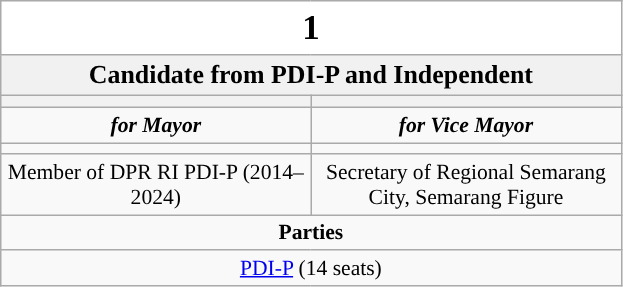<table class="wikitable" style="font-size:90%; text-align:center;">
<tr>
<th colspan="2" style="width:3em; font-size:135%; background:#FFFFFF; width:200px;"><big>1</big></th>
</tr>
<tr>
<td colspan=2 style="background:#f1f1f1;"><strong><big>Candidate from PDI-P and Independent</big></strong></td>
</tr>
<tr>
<th style="width:3em; font-size:135%; background:#"><a href='#'></a></th>
<th style="width:3em; font-size:135%; background:#"><a href='#'></a></th>
</tr>
<tr style="color:#000; font-size:100%; background:#">
<td style="width:3em; width:200px;"><strong><em>for Mayor</em></strong></td>
<td style="width:3em; width:200px;"><strong><em>for Vice Mayor</em></strong></td>
</tr>
<tr>
<td></td>
<td></td>
</tr>
<tr>
<td>Member of DPR RI PDI-P (2014–2024)</td>
<td>Secretary of Regional Semarang City, Semarang Figure</td>
</tr>
<tr>
<td colspan=2 style="background:#"><strong>Parties</strong></td>
</tr>
<tr>
<td colspan=2> <a href='#'>PDI-P</a> (14 seats)</td>
</tr>
</table>
